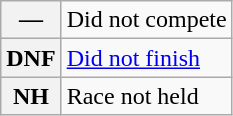<table class="wikitable">
<tr>
<th scope="row">—</th>
<td>Did not compete</td>
</tr>
<tr>
<th scope="row">DNF</th>
<td><a href='#'>Did not finish</a></td>
</tr>
<tr>
<th scope="row">NH</th>
<td>Race not held</td>
</tr>
</table>
